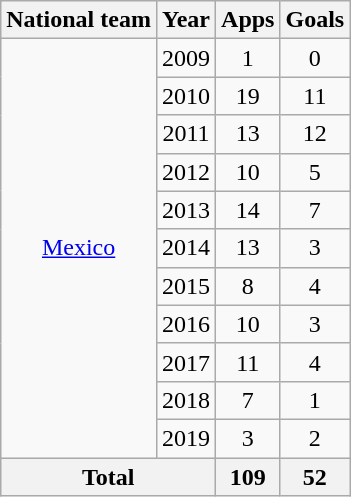<table class=wikitable style=text-align:center>
<tr>
<th>National team</th>
<th>Year</th>
<th>Apps</th>
<th>Goals</th>
</tr>
<tr>
<td rowspan=11><a href='#'>Mexico</a></td>
<td>2009</td>
<td>1</td>
<td>0</td>
</tr>
<tr>
<td>2010</td>
<td>19</td>
<td>11</td>
</tr>
<tr>
<td>2011</td>
<td>13</td>
<td>12</td>
</tr>
<tr>
<td>2012</td>
<td>10</td>
<td>5</td>
</tr>
<tr>
<td>2013</td>
<td>14</td>
<td>7</td>
</tr>
<tr>
<td>2014</td>
<td>13</td>
<td>3</td>
</tr>
<tr>
<td>2015</td>
<td>8</td>
<td>4</td>
</tr>
<tr>
<td>2016</td>
<td>10</td>
<td>3</td>
</tr>
<tr>
<td>2017</td>
<td>11</td>
<td>4</td>
</tr>
<tr>
<td>2018</td>
<td>7</td>
<td>1</td>
</tr>
<tr>
<td>2019</td>
<td>3</td>
<td>2</td>
</tr>
<tr>
<th colspan=2>Total</th>
<th>109</th>
<th>52</th>
</tr>
</table>
